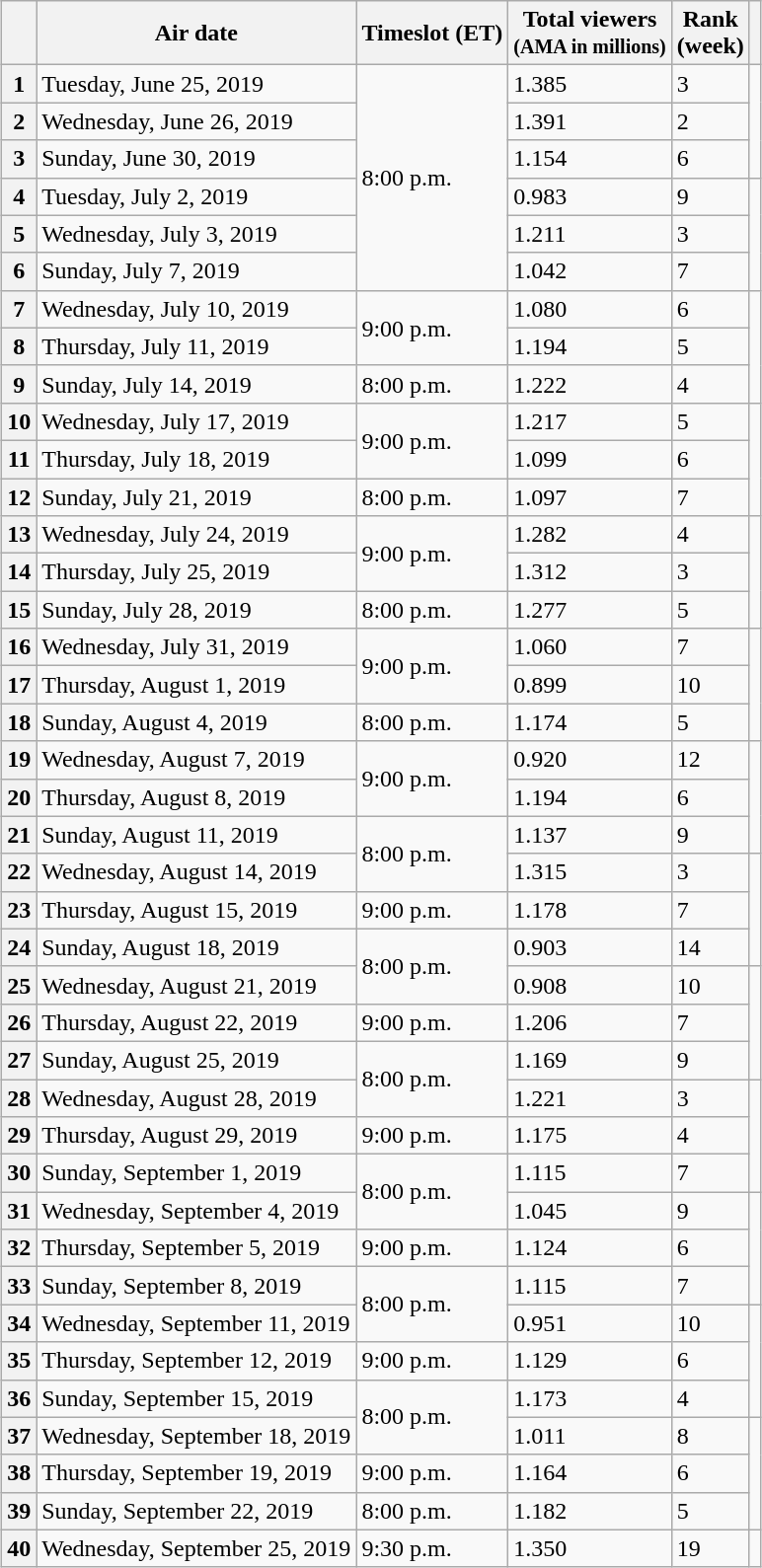<table class="wikitable sortable" style="width:auto; margin: auto;">
<tr>
<th scope="col"></th>
<th scope="col">Air date</th>
<th scope="col">Timeslot (ET)</th>
<th scope="col">Total viewers<br><small>(AMA in millions)</small></th>
<th scope="col">Rank<br>(week)</th>
<th scope="col"></th>
</tr>
<tr>
<th scope="row">1</th>
<td>Tuesday, June 25, 2019</td>
<td rowspan="6">8:00 p.m.</td>
<td>1.385</td>
<td>3</td>
<td rowspan="3"></td>
</tr>
<tr>
<th scope="row">2</th>
<td>Wednesday, June 26, 2019</td>
<td>1.391</td>
<td>2</td>
</tr>
<tr>
<th scope="row">3</th>
<td>Sunday, June 30, 2019</td>
<td>1.154</td>
<td>6</td>
</tr>
<tr>
<th scope="row">4</th>
<td>Tuesday, July 2, 2019</td>
<td>0.983</td>
<td>9</td>
<td rowspan="3"></td>
</tr>
<tr>
<th scope="row">5</th>
<td>Wednesday, July 3, 2019</td>
<td>1.211</td>
<td>3</td>
</tr>
<tr>
<th scope="row">6</th>
<td>Sunday, July 7, 2019</td>
<td>1.042</td>
<td>7</td>
</tr>
<tr>
<th scope="row">7</th>
<td>Wednesday, July 10, 2019</td>
<td rowspan="2">9:00 p.m.</td>
<td>1.080</td>
<td>6</td>
<td rowspan="3"></td>
</tr>
<tr>
<th scope="row">8</th>
<td>Thursday, July 11, 2019</td>
<td>1.194</td>
<td>5</td>
</tr>
<tr>
<th scope="row">9</th>
<td>Sunday, July 14, 2019</td>
<td>8:00 p.m.</td>
<td>1.222</td>
<td>4</td>
</tr>
<tr>
<th scope="row">10</th>
<td>Wednesday, July 17, 2019</td>
<td rowspan="2">9:00 p.m.</td>
<td>1.217</td>
<td>5</td>
<td rowspan="3"></td>
</tr>
<tr>
<th scope="row">11</th>
<td>Thursday, July 18, 2019</td>
<td>1.099</td>
<td>6</td>
</tr>
<tr>
<th scope="row">12</th>
<td>Sunday, July 21, 2019</td>
<td>8:00 p.m.</td>
<td>1.097</td>
<td>7</td>
</tr>
<tr>
<th scope="row">13</th>
<td>Wednesday, July 24, 2019</td>
<td rowspan="2">9:00 p.m.</td>
<td>1.282</td>
<td>4</td>
<td rowspan="3"></td>
</tr>
<tr>
<th scope="row">14</th>
<td>Thursday, July 25, 2019</td>
<td>1.312</td>
<td>3</td>
</tr>
<tr>
<th scope="row">15</th>
<td>Sunday, July 28, 2019</td>
<td>8:00 p.m.</td>
<td>1.277</td>
<td>5</td>
</tr>
<tr>
<th scope="row">16</th>
<td>Wednesday, July 31, 2019</td>
<td rowspan="2">9:00 p.m.</td>
<td>1.060</td>
<td>7</td>
<td rowspan="3"></td>
</tr>
<tr>
<th scope="row">17</th>
<td>Thursday, August 1, 2019</td>
<td>0.899</td>
<td>10</td>
</tr>
<tr>
<th scope="row">18</th>
<td>Sunday, August 4, 2019</td>
<td>8:00 p.m.</td>
<td>1.174</td>
<td>5</td>
</tr>
<tr>
<th scope="row">19</th>
<td>Wednesday, August 7, 2019</td>
<td rowspan="2">9:00 p.m.</td>
<td>0.920</td>
<td>12</td>
<td rowspan="3"></td>
</tr>
<tr>
<th scope="row">20</th>
<td>Thursday, August 8, 2019</td>
<td>1.194</td>
<td>6</td>
</tr>
<tr>
<th scope="row">21</th>
<td>Sunday, August 11, 2019</td>
<td rowspan="2">8:00 p.m.</td>
<td>1.137</td>
<td>9</td>
</tr>
<tr>
<th scope="row">22</th>
<td>Wednesday, August 14, 2019</td>
<td>1.315</td>
<td>3</td>
<td rowspan="3"></td>
</tr>
<tr>
<th scope="row">23</th>
<td>Thursday, August 15, 2019</td>
<td>9:00 p.m.</td>
<td>1.178</td>
<td>7</td>
</tr>
<tr>
<th scope="row">24</th>
<td>Sunday, August 18, 2019</td>
<td rowspan="2">8:00 p.m.</td>
<td>0.903</td>
<td>14</td>
</tr>
<tr>
<th scope="row">25</th>
<td>Wednesday, August 21, 2019</td>
<td>0.908</td>
<td>10</td>
<td rowspan="3"></td>
</tr>
<tr>
<th scope="row">26</th>
<td>Thursday, August 22, 2019</td>
<td>9:00 p.m.</td>
<td>1.206</td>
<td>7</td>
</tr>
<tr>
<th scope="row">27</th>
<td>Sunday, August 25, 2019</td>
<td rowspan="2">8:00 p.m.</td>
<td>1.169</td>
<td>9</td>
</tr>
<tr>
<th scope="row">28</th>
<td>Wednesday, August 28, 2019</td>
<td>1.221</td>
<td>3</td>
<td rowspan="3"></td>
</tr>
<tr>
<th scope="row">29</th>
<td>Thursday, August 29, 2019</td>
<td>9:00 p.m.</td>
<td>1.175</td>
<td>4</td>
</tr>
<tr>
<th scope="row">30</th>
<td>Sunday, September 1, 2019</td>
<td rowspan="2">8:00 p.m.</td>
<td>1.115</td>
<td>7</td>
</tr>
<tr>
<th scope="row">31</th>
<td>Wednesday, September 4, 2019</td>
<td>1.045</td>
<td>9</td>
<td rowspan="3"></td>
</tr>
<tr>
<th scope="row">32</th>
<td>Thursday, September 5, 2019</td>
<td>9:00 p.m.</td>
<td>1.124</td>
<td>6</td>
</tr>
<tr>
<th scope="row">33</th>
<td>Sunday, September 8, 2019</td>
<td rowspan="2">8:00 p.m.</td>
<td>1.115</td>
<td>7</td>
</tr>
<tr>
<th scope="row">34</th>
<td>Wednesday, September 11, 2019</td>
<td>0.951</td>
<td>10</td>
<td rowspan="3"></td>
</tr>
<tr>
<th scope="row">35</th>
<td>Thursday, September 12, 2019</td>
<td>9:00 p.m.</td>
<td>1.129</td>
<td>6</td>
</tr>
<tr>
<th scope="row">36</th>
<td>Sunday, September 15, 2019</td>
<td rowspan="2">8:00 p.m.</td>
<td>1.173</td>
<td>4</td>
</tr>
<tr>
<th scope="row">37</th>
<td>Wednesday, September 18, 2019</td>
<td>1.011</td>
<td>8</td>
<td rowspan="3"></td>
</tr>
<tr>
<th scope="row">38</th>
<td>Thursday, September 19, 2019</td>
<td>9:00 p.m.</td>
<td>1.164</td>
<td>6</td>
</tr>
<tr>
<th scope="row">39</th>
<td>Sunday, September 22, 2019</td>
<td>8:00 p.m.</td>
<td>1.182</td>
<td>5</td>
</tr>
<tr>
<th scope="row">40</th>
<td>Wednesday, September 25, 2019</td>
<td>9:30 p.m.</td>
<td>1.350</td>
<td>19</td>
<td></td>
</tr>
</table>
